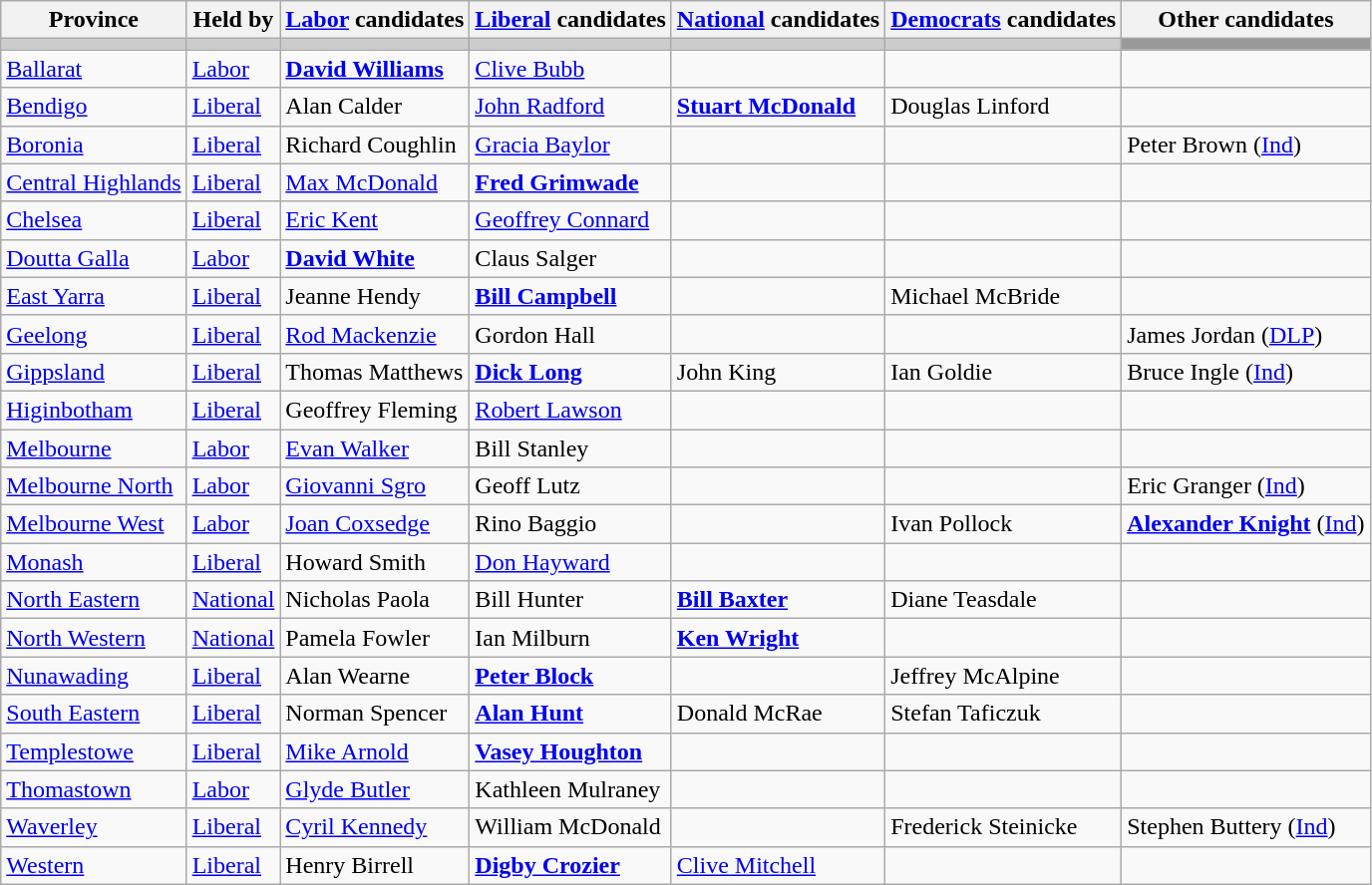<table class="wikitable">
<tr>
<th>Province</th>
<th>Held by</th>
<th><a href='#'>Labor</a> candidates</th>
<th><a href='#'>Liberal</a> candidates</th>
<th><a href='#'>National</a> candidates</th>
<th><a href='#'>Democrats</a> candidates</th>
<th>Other candidates</th>
</tr>
<tr bgcolor="#cccccc">
<td></td>
<td></td>
<td></td>
<td></td>
<td></td>
<td></td>
<td bgcolor="#999999"></td>
</tr>
<tr>
<td><a href='#'>Ballarat</a></td>
<td><a href='#'>Labor</a></td>
<td><strong><a href='#'>David Williams</a></strong></td>
<td><a href='#'>Clive Bubb</a></td>
<td></td>
<td></td>
<td></td>
</tr>
<tr>
<td><a href='#'>Bendigo</a></td>
<td><a href='#'>Liberal</a></td>
<td>Alan Calder</td>
<td><a href='#'>John Radford</a></td>
<td><strong><a href='#'>Stuart McDonald</a></strong></td>
<td>Douglas Linford</td>
<td></td>
</tr>
<tr>
<td><a href='#'>Boronia</a></td>
<td><a href='#'>Liberal</a></td>
<td>Richard Coughlin</td>
<td><a href='#'>Gracia Baylor</a></td>
<td></td>
<td></td>
<td>Peter Brown (<a href='#'>Ind</a>)</td>
</tr>
<tr>
<td><a href='#'>Central Highlands</a></td>
<td><a href='#'>Liberal</a></td>
<td><a href='#'>Max McDonald</a></td>
<td><strong><a href='#'>Fred Grimwade</a></strong></td>
<td></td>
<td></td>
<td></td>
</tr>
<tr>
<td><a href='#'>Chelsea</a></td>
<td><a href='#'>Liberal</a></td>
<td><a href='#'>Eric Kent</a></td>
<td><a href='#'>Geoffrey Connard</a></td>
<td></td>
<td></td>
<td></td>
</tr>
<tr>
<td><a href='#'>Doutta Galla</a></td>
<td><a href='#'>Labor</a></td>
<td><strong><a href='#'>David White</a></strong></td>
<td>Claus Salger</td>
<td></td>
<td></td>
<td></td>
</tr>
<tr>
<td><a href='#'>East Yarra</a></td>
<td><a href='#'>Liberal</a></td>
<td>Jeanne Hendy</td>
<td><strong><a href='#'>Bill Campbell</a></strong></td>
<td></td>
<td>Michael McBride</td>
<td></td>
</tr>
<tr>
<td><a href='#'>Geelong</a></td>
<td><a href='#'>Liberal</a></td>
<td><a href='#'>Rod Mackenzie</a></td>
<td>Gordon Hall</td>
<td></td>
<td></td>
<td>James Jordan (<a href='#'>DLP</a>)</td>
</tr>
<tr>
<td><a href='#'>Gippsland</a></td>
<td><a href='#'>Liberal</a></td>
<td>Thomas Matthews</td>
<td><strong><a href='#'>Dick Long</a></strong></td>
<td>John King</td>
<td>Ian Goldie</td>
<td>Bruce Ingle (<a href='#'>Ind</a>)</td>
</tr>
<tr>
<td><a href='#'>Higinbotham</a></td>
<td><a href='#'>Liberal</a></td>
<td>Geoffrey Fleming</td>
<td><a href='#'>Robert Lawson</a></td>
<td></td>
<td></td>
<td></td>
</tr>
<tr>
<td><a href='#'>Melbourne</a></td>
<td><a href='#'>Labor</a></td>
<td><a href='#'>Evan Walker</a></td>
<td>Bill Stanley</td>
<td></td>
<td></td>
<td></td>
</tr>
<tr>
<td><a href='#'>Melbourne North</a></td>
<td><a href='#'>Labor</a></td>
<td><a href='#'>Giovanni Sgro</a></td>
<td>Geoff Lutz</td>
<td></td>
<td></td>
<td>Eric Granger (<a href='#'>Ind</a>)</td>
</tr>
<tr>
<td><a href='#'>Melbourne West</a></td>
<td><a href='#'>Labor</a></td>
<td><a href='#'>Joan Coxsedge</a></td>
<td>Rino Baggio</td>
<td></td>
<td>Ivan Pollock</td>
<td><strong><a href='#'>Alexander Knight</a></strong> (<a href='#'>Ind</a>)</td>
</tr>
<tr>
<td><a href='#'>Monash</a></td>
<td><a href='#'>Liberal</a></td>
<td>Howard Smith</td>
<td><a href='#'>Don Hayward</a></td>
<td></td>
<td></td>
<td></td>
</tr>
<tr>
<td><a href='#'>North Eastern</a></td>
<td><a href='#'>National</a></td>
<td>Nicholas Paola</td>
<td>Bill Hunter</td>
<td><strong><a href='#'>Bill Baxter</a></strong></td>
<td>Diane Teasdale</td>
<td></td>
</tr>
<tr>
<td><a href='#'>North Western</a></td>
<td><a href='#'>National</a></td>
<td>Pamela Fowler</td>
<td>Ian Milburn</td>
<td><strong><a href='#'>Ken Wright</a></strong></td>
<td></td>
<td></td>
</tr>
<tr>
<td><a href='#'>Nunawading</a></td>
<td><a href='#'>Liberal</a></td>
<td>Alan Wearne</td>
<td><strong><a href='#'>Peter Block</a></strong></td>
<td></td>
<td>Jeffrey McAlpine</td>
<td></td>
</tr>
<tr>
<td><a href='#'>South Eastern</a></td>
<td><a href='#'>Liberal</a></td>
<td>Norman Spencer</td>
<td><strong><a href='#'>Alan Hunt</a></strong></td>
<td>Donald McRae</td>
<td>Stefan Taficzuk</td>
<td></td>
</tr>
<tr>
<td><a href='#'>Templestowe</a></td>
<td><a href='#'>Liberal</a></td>
<td><a href='#'>Mike Arnold</a></td>
<td><strong><a href='#'>Vasey Houghton</a></strong></td>
<td></td>
<td></td>
<td></td>
</tr>
<tr>
<td><a href='#'>Thomastown</a></td>
<td><a href='#'>Labor</a></td>
<td><a href='#'>Glyde Butler</a></td>
<td>Kathleen Mulraney</td>
<td></td>
<td></td>
<td></td>
</tr>
<tr>
<td><a href='#'>Waverley</a></td>
<td><a href='#'>Liberal</a></td>
<td><a href='#'>Cyril Kennedy</a></td>
<td>William McDonald</td>
<td></td>
<td>Frederick Steinicke</td>
<td>Stephen Buttery (<a href='#'>Ind</a>)</td>
</tr>
<tr>
<td><a href='#'>Western</a></td>
<td><a href='#'>Liberal</a></td>
<td>Henry Birrell</td>
<td><strong><a href='#'>Digby Crozier</a></strong></td>
<td><a href='#'>Clive Mitchell</a></td>
<td></td>
<td></td>
</tr>
</table>
